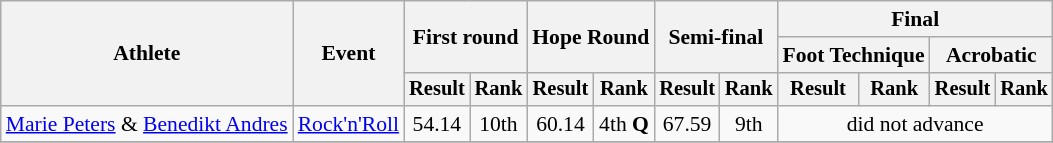<table class="wikitable" style="font-size:90%">
<tr>
<th rowspan=3>Athlete</th>
<th rowspan=3>Event</th>
<th rowspan=2 colspan=2>First round</th>
<th rowspan=2 colspan=2>Hope Round</th>
<th rowspan=2 colspan=2>Semi-final</th>
<th colspan=4>Final</th>
</tr>
<tr>
<th colspan=2>Foot Technique</th>
<th colspan=2>Acrobatic</th>
</tr>
<tr style="font-size:95%">
<th>Result</th>
<th>Rank</th>
<th>Result</th>
<th>Rank</th>
<th>Result</th>
<th>Rank</th>
<th>Result</th>
<th>Rank</th>
<th>Result</th>
<th>Rank</th>
</tr>
<tr align=center>
<td align=left><a href='#'>Marie Peters</a> & <a href='#'>Benedikt Andres</a></td>
<td align=left><a href='#'>Rock'n'Roll</a></td>
<td>54.14</td>
<td>10th</td>
<td>60.14</td>
<td>4th <strong>Q</strong></td>
<td>67.59</td>
<td>9th</td>
<td align=center colspan=4>did not advance</td>
</tr>
<tr align="center">
</tr>
</table>
